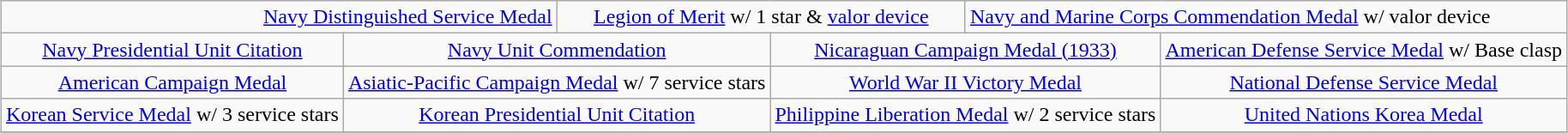<table class="wikitable" style="margin:1em auto; text-align:center;">
<tr>
<td colspan="4" align="right"><a href='#'>Navy Distinguished Service Medal</a></td>
<td colspan="4"><a href='#'>Legion of Merit</a> w/ 1 star & <a href='#'>valor device</a></td>
<td colspan="4" align="left"><a href='#'>Navy and Marine Corps Commendation Medal</a> w/ valor device</td>
</tr>
<tr>
<td colspan="3"><a href='#'>Navy Presidential Unit Citation</a></td>
<td colspan="3"><a href='#'>Navy Unit Commendation</a></td>
<td colspan="3"><a href='#'>Nicaraguan Campaign Medal (1933)</a></td>
<td colspan="3"><a href='#'>American Defense Service Medal</a> w/ Base clasp</td>
</tr>
<tr>
<td colspan="3"><a href='#'>American Campaign Medal</a></td>
<td colspan="3"><a href='#'>Asiatic-Pacific Campaign Medal</a> w/ 7 service stars</td>
<td colspan="3"><a href='#'>World War II Victory Medal</a></td>
<td colspan="3"><a href='#'>National Defense Service Medal</a></td>
</tr>
<tr>
<td colspan="3"><a href='#'>Korean Service Medal</a> w/ 3 service stars</td>
<td colspan="3"><a href='#'>Korean Presidential Unit Citation</a></td>
<td colspan="3"><a href='#'>Philippine Liberation Medal</a> w/ 2 service stars</td>
<td colspan="3"><a href='#'>United Nations Korea Medal</a></td>
</tr>
<tr>
</tr>
</table>
